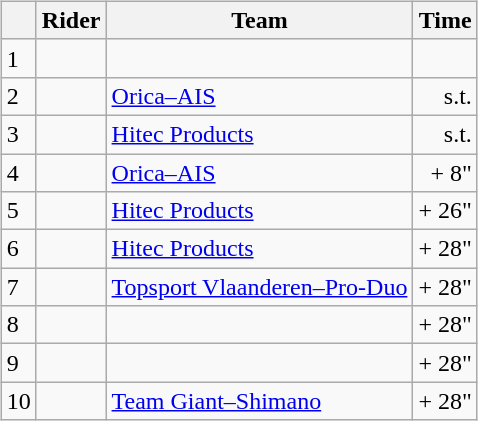<table>
<tr>
<td><br><table class="wikitable">
<tr>
<th></th>
<th>Rider</th>
<th>Team</th>
<th>Time</th>
</tr>
<tr>
<td>1</td>
<td></td>
<td></td>
<td align="right"></td>
</tr>
<tr>
<td>2</td>
<td></td>
<td><a href='#'>Orica–AIS</a></td>
<td align="right">s.t.</td>
</tr>
<tr>
<td>3</td>
<td></td>
<td><a href='#'>Hitec Products</a></td>
<td align="right">s.t.</td>
</tr>
<tr>
<td>4</td>
<td></td>
<td><a href='#'>Orica–AIS</a></td>
<td align="right">+ 8"</td>
</tr>
<tr>
<td>5</td>
<td></td>
<td><a href='#'>Hitec Products</a></td>
<td align="right">+ 26"</td>
</tr>
<tr>
<td>6</td>
<td></td>
<td><a href='#'>Hitec Products</a></td>
<td align="right">+ 28"</td>
</tr>
<tr>
<td>7</td>
<td></td>
<td><a href='#'>Topsport Vlaanderen–Pro-Duo</a></td>
<td align="right">+ 28"</td>
</tr>
<tr>
<td>8</td>
<td></td>
<td></td>
<td align="right">+ 28"</td>
</tr>
<tr>
<td>9</td>
<td></td>
<td></td>
<td align="right">+ 28"</td>
</tr>
<tr>
<td>10</td>
<td></td>
<td><a href='#'>Team Giant–Shimano</a></td>
<td align="right">+ 28"</td>
</tr>
</table>
</td>
</tr>
</table>
